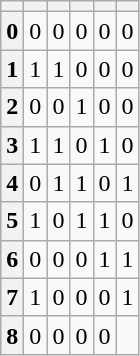<table class="wikitable floatright" style="text-align:center">
<tr>
<th></th>
<th></th>
<th></th>
<th></th>
<th></th>
<th></th>
</tr>
<tr>
<th>0</th>
<td>0</td>
<td>0</td>
<td>0</td>
<td>0</td>
<td>0</td>
</tr>
<tr>
<th>1</th>
<td>1</td>
<td>1</td>
<td>0</td>
<td>0</td>
<td>0</td>
</tr>
<tr>
<th>2</th>
<td>0</td>
<td>0</td>
<td>1</td>
<td>0</td>
<td>0</td>
</tr>
<tr>
<th>3</th>
<td>1</td>
<td>1</td>
<td>0</td>
<td>1</td>
<td>0</td>
</tr>
<tr>
<th>4</th>
<td>0</td>
<td>1</td>
<td>1</td>
<td>0</td>
<td>1</td>
</tr>
<tr>
<th>5</th>
<td>1</td>
<td>0</td>
<td>1</td>
<td>1</td>
<td>0</td>
</tr>
<tr>
<th>6</th>
<td>0</td>
<td>0</td>
<td>0</td>
<td>1</td>
<td>1</td>
</tr>
<tr>
<th>7</th>
<td>1</td>
<td>0</td>
<td>0</td>
<td>0</td>
<td>1</td>
</tr>
<tr>
<th>8</th>
<td>0</td>
<td>0</td>
<td>0</td>
<td>0</td>
</tr>
</table>
